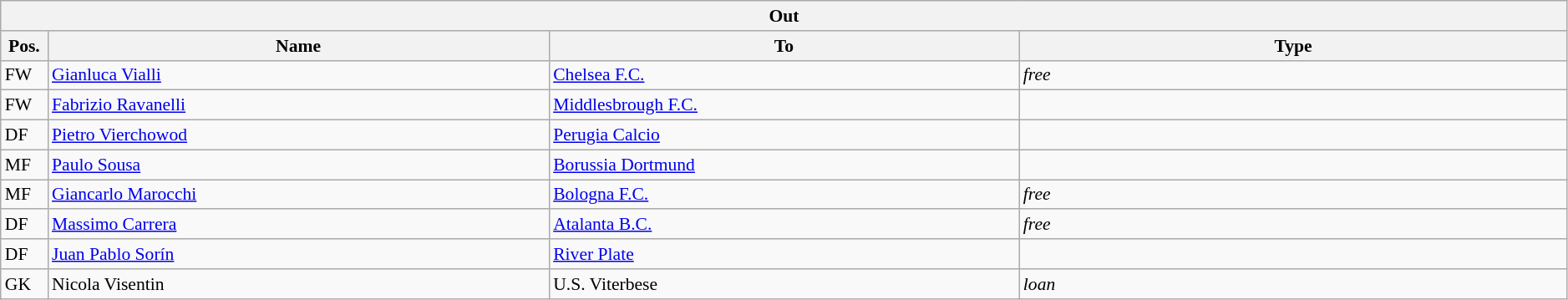<table class="wikitable" style="font-size:90%;width:99%;">
<tr>
<th colspan="4">Out</th>
</tr>
<tr>
<th width=3%>Pos.</th>
<th width=32%>Name</th>
<th width=30%>To</th>
<th width=35%>Type</th>
</tr>
<tr>
<td>FW</td>
<td><a href='#'>Gianluca Vialli</a></td>
<td><a href='#'>Chelsea F.C.</a></td>
<td><em>free</em></td>
</tr>
<tr>
<td>FW</td>
<td><a href='#'>Fabrizio Ravanelli</a></td>
<td><a href='#'>Middlesbrough F.C.</a></td>
<td></td>
</tr>
<tr>
<td>DF</td>
<td><a href='#'>Pietro Vierchowod</a></td>
<td><a href='#'>Perugia Calcio</a></td>
<td></td>
</tr>
<tr>
<td>MF</td>
<td><a href='#'>Paulo Sousa</a></td>
<td><a href='#'>Borussia Dortmund</a></td>
<td></td>
</tr>
<tr>
<td>MF</td>
<td><a href='#'>Giancarlo Marocchi</a></td>
<td><a href='#'>Bologna F.C.</a></td>
<td><em>free</em></td>
</tr>
<tr>
<td>DF</td>
<td><a href='#'>Massimo Carrera</a></td>
<td><a href='#'>Atalanta B.C.</a></td>
<td><em>free</em></td>
</tr>
<tr>
<td>DF</td>
<td><a href='#'>Juan Pablo Sorín</a></td>
<td><a href='#'>River Plate</a></td>
<td></td>
</tr>
<tr>
<td>GK</td>
<td>Nicola Visentin</td>
<td>U.S. Viterbese</td>
<td><em>loan</em></td>
</tr>
</table>
